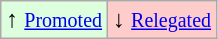<table class="wikitable" align="center">
<tr>
<td style="background:#ddffdd">↑ <small><a href='#'>Promoted</a></small></td>
<td style="background:#ffcccc">↓ <small><a href='#'>Relegated</a></small></td>
</tr>
</table>
